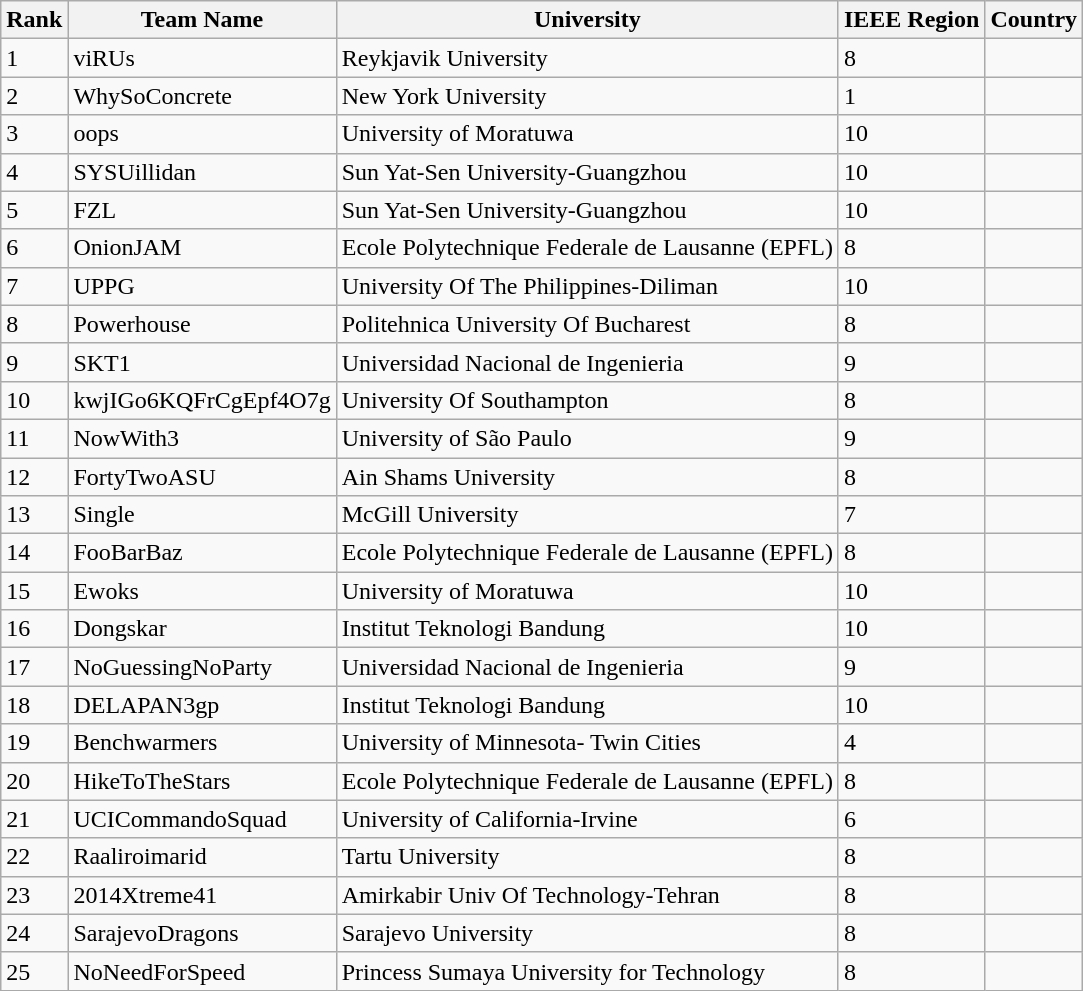<table class="wikitable">
<tr>
<th><strong>Rank</strong></th>
<th><strong>Team Name</strong></th>
<th><strong>University</strong></th>
<th><strong>IEEE Region</strong></th>
<th><strong>Country</strong></th>
</tr>
<tr>
<td>1</td>
<td>viRUs</td>
<td>Reykjavik University</td>
<td>8</td>
<td></td>
</tr>
<tr>
<td>2</td>
<td>WhySoConcrete</td>
<td>New York University</td>
<td>1</td>
<td></td>
</tr>
<tr>
<td>3</td>
<td>oops</td>
<td>University of Moratuwa</td>
<td>10</td>
<td></td>
</tr>
<tr>
<td>4</td>
<td>SYSUillidan</td>
<td>Sun Yat-Sen University-Guangzhou</td>
<td>10</td>
<td></td>
</tr>
<tr>
<td>5</td>
<td>FZL</td>
<td>Sun Yat-Sen University-Guangzhou</td>
<td>10</td>
<td></td>
</tr>
<tr>
<td>6</td>
<td>OnionJAM</td>
<td>Ecole Polytechnique Federale de Lausanne (EPFL)</td>
<td>8</td>
<td></td>
</tr>
<tr>
<td>7</td>
<td>UPPG</td>
<td>University Of The Philippines-Diliman</td>
<td>10</td>
<td></td>
</tr>
<tr>
<td>8</td>
<td>Powerhouse</td>
<td>Politehnica University Of Bucharest</td>
<td>8</td>
<td></td>
</tr>
<tr>
<td>9</td>
<td>SKT1</td>
<td>Universidad Nacional de Ingenieria</td>
<td>9</td>
<td></td>
</tr>
<tr>
<td>10</td>
<td>kwjIGo6KQFrCgEpf4O7g</td>
<td>University Of Southampton</td>
<td>8</td>
<td></td>
</tr>
<tr>
<td>11</td>
<td>NowWith3</td>
<td>University of São Paulo</td>
<td>9</td>
<td></td>
</tr>
<tr>
<td>12</td>
<td>FortyTwoASU</td>
<td>Ain Shams University</td>
<td>8</td>
<td></td>
</tr>
<tr>
<td>13</td>
<td>Single</td>
<td>McGill University</td>
<td>7</td>
<td></td>
</tr>
<tr>
<td>14</td>
<td>FooBarBaz</td>
<td>Ecole Polytechnique Federale de Lausanne (EPFL)</td>
<td>8</td>
<td></td>
</tr>
<tr>
<td>15</td>
<td>Ewoks</td>
<td>University of Moratuwa</td>
<td>10</td>
<td></td>
</tr>
<tr>
<td>16</td>
<td>Dongskar</td>
<td>Institut Teknologi Bandung</td>
<td>10</td>
<td></td>
</tr>
<tr>
<td>17</td>
<td>NoGuessingNoParty</td>
<td>Universidad Nacional de Ingenieria</td>
<td>9</td>
<td></td>
</tr>
<tr>
<td>18</td>
<td>DELAPAN3gp</td>
<td>Institut Teknologi Bandung</td>
<td>10</td>
<td></td>
</tr>
<tr>
<td>19</td>
<td>Benchwarmers</td>
<td>University of Minnesota- Twin Cities</td>
<td>4</td>
<td></td>
</tr>
<tr>
<td>20</td>
<td>HikeToTheStars</td>
<td>Ecole Polytechnique Federale de Lausanne (EPFL)</td>
<td>8</td>
<td></td>
</tr>
<tr>
<td>21</td>
<td>UCICommandoSquad</td>
<td>University of California-Irvine</td>
<td>6</td>
<td></td>
</tr>
<tr>
<td>22</td>
<td>Raaliroimarid</td>
<td>Tartu University</td>
<td>8</td>
<td></td>
</tr>
<tr>
<td>23</td>
<td>2014Xtreme41</td>
<td>Amirkabir Univ Of Technology-Tehran</td>
<td>8</td>
<td></td>
</tr>
<tr>
<td>24</td>
<td>SarajevoDragons</td>
<td>Sarajevo University</td>
<td>8</td>
<td></td>
</tr>
<tr>
<td>25</td>
<td>NoNeedForSpeed</td>
<td>Princess Sumaya University for Technology</td>
<td>8</td>
<td></td>
</tr>
</table>
